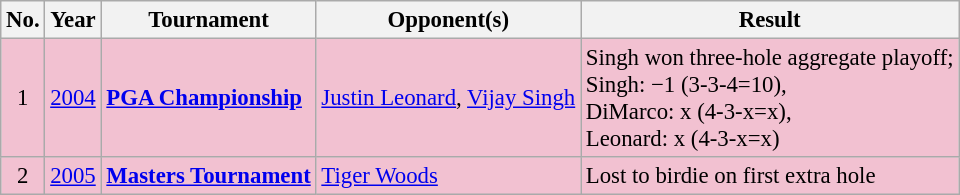<table class="wikitable" style="font-size:95%;">
<tr>
<th>No.</th>
<th>Year</th>
<th>Tournament</th>
<th>Opponent(s)</th>
<th>Result</th>
</tr>
<tr style="background:#F2C1D1;">
<td align=center>1</td>
<td align=center><a href='#'>2004</a></td>
<td><strong><a href='#'>PGA Championship</a></strong></td>
<td> <a href='#'>Justin Leonard</a>,  <a href='#'>Vijay Singh</a></td>
<td>Singh won three-hole aggregate playoff;<br>Singh: −1 (3-3-4=10),<br>DiMarco: x (4-3-x=x),<br>Leonard: x (4-3-x=x)</td>
</tr>
<tr style="background:#F2C1D1;">
<td align=center>2</td>
<td align=center><a href='#'>2005</a></td>
<td><strong><a href='#'>Masters Tournament</a></strong></td>
<td> <a href='#'>Tiger Woods</a></td>
<td>Lost to birdie on first extra hole</td>
</tr>
</table>
